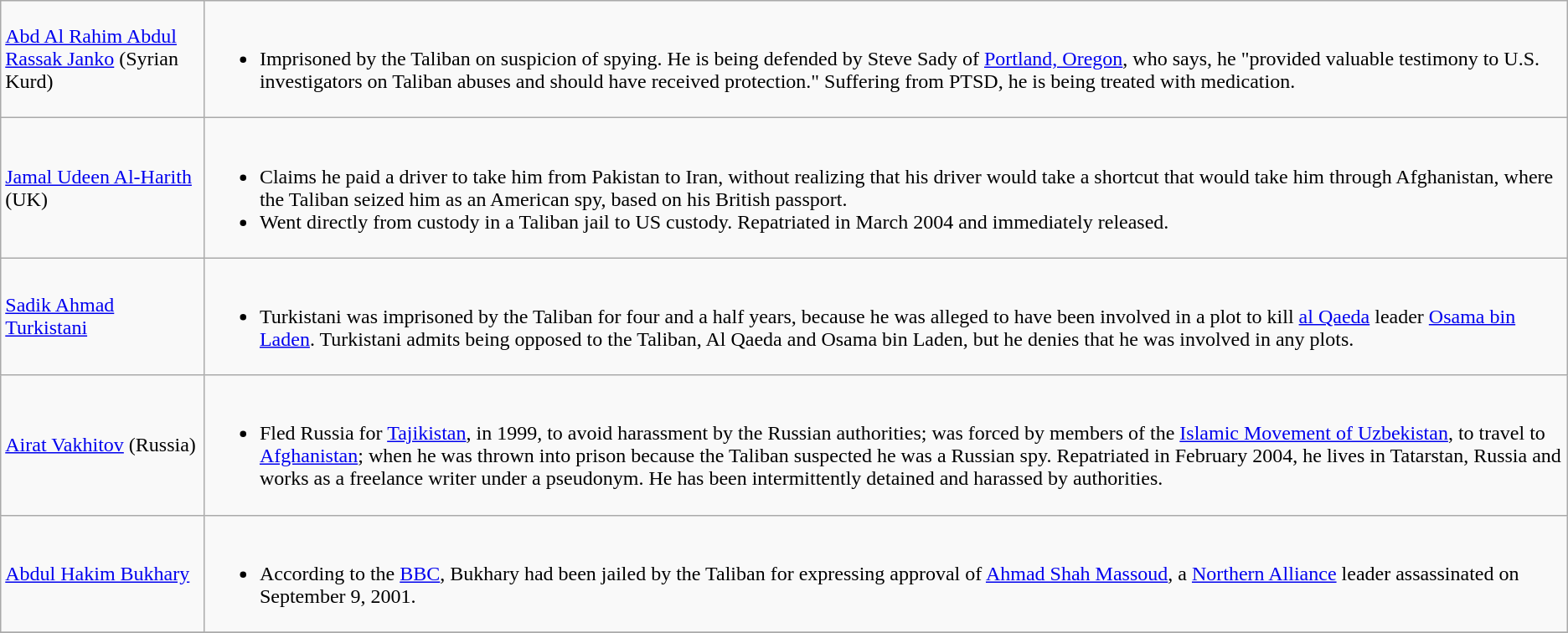<table class="wikitable">
<tr>
<td><a href='#'>Abd Al Rahim Abdul Rassak Janko</a> (Syrian Kurd)</td>
<td><br><ul><li>Imprisoned by the Taliban on suspicion of spying.  He is being defended by Steve Sady of <a href='#'>Portland, Oregon</a>, who says, he "provided valuable testimony to U.S. investigators on Taliban abuses and should have received protection." Suffering from PTSD, he is being treated with medication.</li></ul></td>
</tr>
<tr>
<td><a href='#'>Jamal Udeen Al-Harith</a> (UK)</td>
<td><br><ul><li>Claims he paid a driver to take him from Pakistan to Iran, without realizing that his driver would take a shortcut that would take him through Afghanistan, where the Taliban seized him as an American spy, based on his British passport.</li><li>Went directly from custody in a Taliban jail to US custody. Repatriated in March 2004 and immediately released.</li></ul></td>
</tr>
<tr>
<td><a href='#'>Sadik Ahmad Turkistani</a></td>
<td><br><ul><li>Turkistani was imprisoned by the Taliban for four and a half years, because he was alleged to have been involved in a plot to kill <a href='#'>al Qaeda</a> leader <a href='#'>Osama bin Laden</a>. Turkistani admits being opposed to the Taliban, Al Qaeda and Osama bin Laden, but he denies that he was involved in any plots.</li></ul></td>
</tr>
<tr>
<td><a href='#'>Airat Vakhitov</a> (Russia)</td>
<td><br><ul><li>Fled Russia for <a href='#'>Tajikistan</a>, in 1999, to avoid harassment by the Russian authorities; was forced by members of the <a href='#'>Islamic Movement of Uzbekistan</a>, to travel to <a href='#'>Afghanistan</a>; when he was thrown into prison because the Taliban suspected he was a Russian spy. Repatriated in February 2004, he lives in Tatarstan, Russia and works as a freelance writer under a pseudonym. He has been intermittently detained and harassed by authorities.</li></ul></td>
</tr>
<tr>
<td><a href='#'>Abdul Hakim Bukhary</a></td>
<td><br><ul><li>According to the <a href='#'>BBC</a>, Bukhary had been jailed by the Taliban for expressing approval of <a href='#'>Ahmad Shah Massoud</a>, a <a href='#'>Northern Alliance</a> leader assassinated on September 9, 2001.</li></ul></td>
</tr>
<tr>
</tr>
</table>
